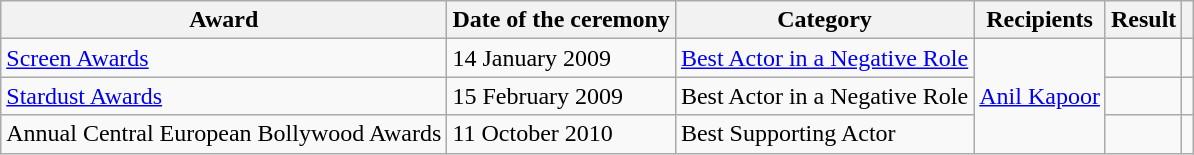<table class="wikitable plainrowheaders sortable">
<tr>
<th scope="col">Award</th>
<th scope="col">Date of the ceremony</th>
<th scope="col">Category</th>
<th scope="col">Recipients</th>
<th scope="col">Result</th>
<th class="unsortable" scope="col"></th>
</tr>
<tr>
<td><a href='#'>Screen Awards</a></td>
<td>14 January 2009</td>
<td><a href='#'>Best Actor in a Negative Role</a></td>
<td rowspan="3"><a href='#'>Anil Kapoor</a></td>
<td></td>
<td></td>
</tr>
<tr>
<td><a href='#'>Stardust Awards</a></td>
<td>15 February 2009</td>
<td>Best Actor in a Negative Role</td>
<td></td>
<td></td>
</tr>
<tr>
<td scope="row">Annual Central European Bollywood Awards</td>
<td>11 October 2010</td>
<td>Best Supporting Actor</td>
<td></td>
<td></td>
</tr>
</table>
